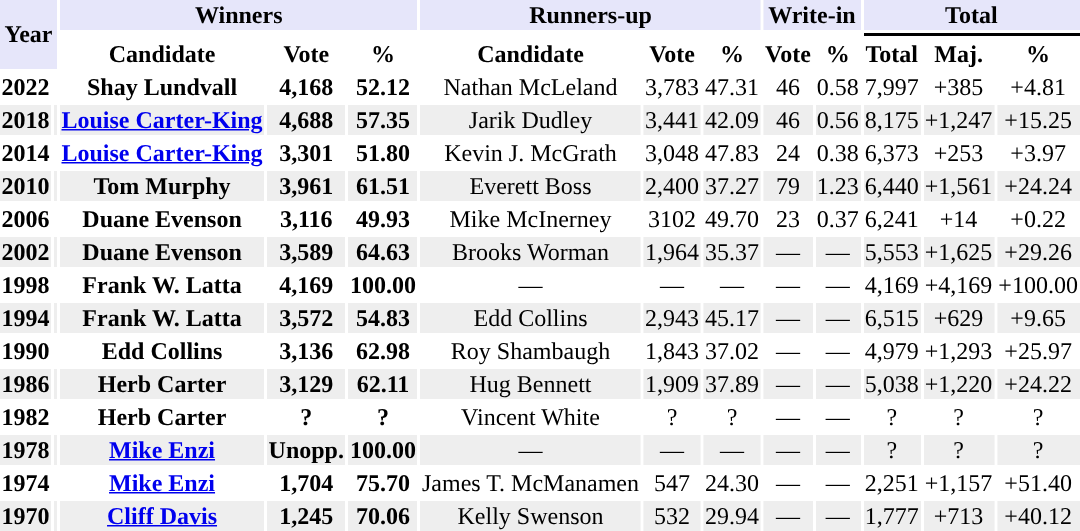<table class="toccolours sortable" style="text-align:center;">
<tr style="background:lavender">
<th rowspan="3" colspan="2">Year</th>
<th colspan=3>Winners</th>
<th colspan=3>Runners-up</th>
<th colspan=2>Write-in</th>
<th colspan=3>Total</th>
</tr>
<tr>
<th colspan=6 style="background-color:"></th>
<th colspan=2 style="background-color:#ffffff"></th>
<th colspan=3 style="background-color:#000000"></th>
</tr>
<tr>
<th align="center">Candidate</th>
<th align="center">Vote</th>
<th align="center">%</th>
<th align="center">Candidate</th>
<th align="center">Vote</th>
<th align="center">%</th>
<th align="center">Vote</th>
<th align="center">%</th>
<th align="center">Total</th>
<th align="center">Maj.</th>
<th align="center">%</th>
</tr>
<tr>
<th>2022</th>
<th style="background-color:"></th>
<td><strong>Shay Lundvall</strong></td>
<td><strong>4,168</strong></td>
<td><strong>52.12</strong></td>
<td>Nathan McLeland</td>
<td>3,783</td>
<td>47.31</td>
<td>46</td>
<td>0.58</td>
<td>7,997</td>
<td>+385</td>
<td>+4.81</td>
</tr>
<tr style="background:#EEEEEE;">
<th>2018</th>
<th style="background-color:"></th>
<td><strong><a href='#'>Louise Carter-King</a></strong></td>
<td><strong>4,688</strong></td>
<td><strong>57.35</strong></td>
<td>Jarik Dudley</td>
<td>3,441</td>
<td>42.09</td>
<td>46</td>
<td>0.56</td>
<td>8,175</td>
<td>+1,247</td>
<td>+15.25</td>
</tr>
<tr>
<th>2014</th>
<th style="background-color:"></th>
<td><strong><a href='#'>Louise Carter-King</a></strong></td>
<td><strong>3,301</strong></td>
<td><strong>51.80</strong></td>
<td>Kevin J. McGrath</td>
<td>3,048</td>
<td>47.83</td>
<td>24</td>
<td>0.38</td>
<td>6,373</td>
<td>+253</td>
<td>+3.97</td>
</tr>
<tr style="background:#EEEEEE;">
<th>2010</th>
<th style="background-color:"></th>
<td><strong>Tom Murphy</strong></td>
<td><strong>3,961</strong></td>
<td><strong>61.51</strong></td>
<td>Everett Boss</td>
<td>2,400</td>
<td>37.27</td>
<td>79</td>
<td>1.23</td>
<td>6,440</td>
<td>+1,561</td>
<td>+24.24</td>
</tr>
<tr>
<th>2006</th>
<th style="background-color:"></th>
<td><strong>Duane Evenson</strong></td>
<td><strong>3,116</strong></td>
<td><strong>49.93</strong></td>
<td>Mike McInerney</td>
<td>3102</td>
<td>49.70</td>
<td>23</td>
<td>0.37</td>
<td>6,241</td>
<td>+14</td>
<td>+0.22</td>
</tr>
<tr style="background:#EEEEEE;">
<th>2002</th>
<th style="background-color:"></th>
<td><strong>Duane Evenson</strong></td>
<td><strong>3,589</strong></td>
<td><strong>64.63</strong></td>
<td>Brooks Worman</td>
<td>1,964</td>
<td>35.37</td>
<td>—</td>
<td>—</td>
<td>5,553</td>
<td>+1,625</td>
<td>+29.26</td>
</tr>
<tr>
<th>1998</th>
<th style="background-color:"></th>
<td><strong>Frank W. Latta</strong></td>
<td><strong>4,169</strong></td>
<td><strong>100.00</strong></td>
<td>—</td>
<td>—</td>
<td>—</td>
<td>—</td>
<td>—</td>
<td>4,169</td>
<td>+4,169</td>
<td>+100.00</td>
</tr>
<tr style="background:#EEEEEE;">
<th>1994</th>
<th style="background-color:"></th>
<td><strong>Frank W. Latta</strong></td>
<td><strong>3,572</strong></td>
<td><strong>54.83</strong></td>
<td>Edd Collins</td>
<td>2,943</td>
<td>45.17</td>
<td>—</td>
<td>—</td>
<td>6,515</td>
<td>+629</td>
<td>+9.65</td>
</tr>
<tr>
<th>1990</th>
<th style="background-color:"></th>
<td><strong>Edd Collins</strong></td>
<td><strong>3,136</strong></td>
<td><strong>62.98</strong></td>
<td>Roy Shambaugh</td>
<td>1,843</td>
<td>37.02</td>
<td>—</td>
<td>—</td>
<td>4,979</td>
<td>+1,293</td>
<td>+25.97</td>
</tr>
<tr style="background:#EEEEEE;">
<th>1986</th>
<th style="background-color:"></th>
<td><strong>Herb Carter</strong></td>
<td><strong>3,129</strong></td>
<td><strong>62.11</strong></td>
<td>Hug Bennett</td>
<td>1,909</td>
<td>37.89</td>
<td>—</td>
<td>—</td>
<td>5,038</td>
<td>+1,220</td>
<td>+24.22</td>
</tr>
<tr>
<th>1982</th>
<th style="background-color:"></th>
<td><strong>Herb Carter</strong></td>
<td><strong>?</strong></td>
<td><strong>?</strong></td>
<td>Vincent White</td>
<td>?</td>
<td>?</td>
<td>—</td>
<td>—</td>
<td>?</td>
<td>?</td>
<td>?</td>
</tr>
<tr style="background:#EEEEEE;">
<th>1978</th>
<th style="background-color:"></th>
<td><strong><a href='#'>Mike Enzi</a></strong></td>
<td><strong>Unopp.</strong></td>
<td><strong>100.00</strong></td>
<td>—</td>
<td>—</td>
<td>—</td>
<td>—</td>
<td>—</td>
<td>?</td>
<td>?</td>
<td>?</td>
</tr>
<tr>
<th>1974</th>
<th style="background-color:"></th>
<td><strong><a href='#'>Mike Enzi</a></strong></td>
<td><strong>1,704</strong></td>
<td><strong>75.70</strong></td>
<td>James T. McManamen</td>
<td>547</td>
<td>24.30</td>
<td>—</td>
<td>—</td>
<td>2,251</td>
<td>+1,157</td>
<td>+51.40</td>
</tr>
<tr style="background:#EEEEEE;">
<th>1970</th>
<th style="background-color:"></th>
<td><strong><a href='#'>Cliff Davis</a></strong></td>
<td><strong>1,245</strong></td>
<td><strong>70.06</strong></td>
<td>Kelly Swenson</td>
<td>532</td>
<td>29.94</td>
<td>—</td>
<td>—</td>
<td>1,777</td>
<td>+713</td>
<td>+40.12</td>
</tr>
</table>
